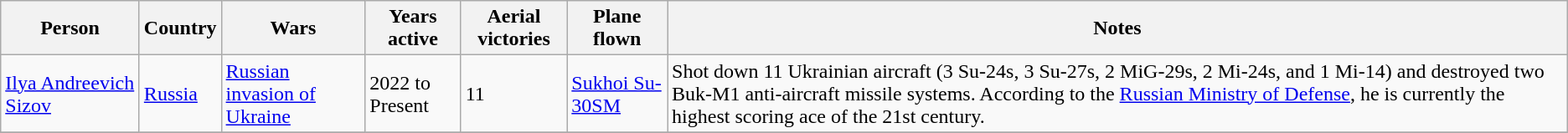<table class="wikitable">
<tr>
<th>Person</th>
<th>Country</th>
<th>Wars</th>
<th>Years active</th>
<th>Aerial victories</th>
<th>Plane flown</th>
<th>Notes</th>
</tr>
<tr>
<td><a href='#'>Ilya Andreevich Sizov</a></td>
<td> <a href='#'>Russia</a></td>
<td><a href='#'>Russian invasion of Ukraine</a></td>
<td>2022 to Present</td>
<td>11</td>
<td><a href='#'>Sukhoi Su-30SM</a></td>
<td>Shot down 11 Ukrainian aircraft (3 Su-24s, 3 Su-27s, 2 MiG-29s, 2 Mi-24s, and 1 Mi-14) and destroyed two Buk-M1 anti-aircraft missile systems. According to the <a href='#'>Russian Ministry of Defense</a>, he is currently the highest scoring ace of the 21st century.</td>
</tr>
<tr>
</tr>
</table>
